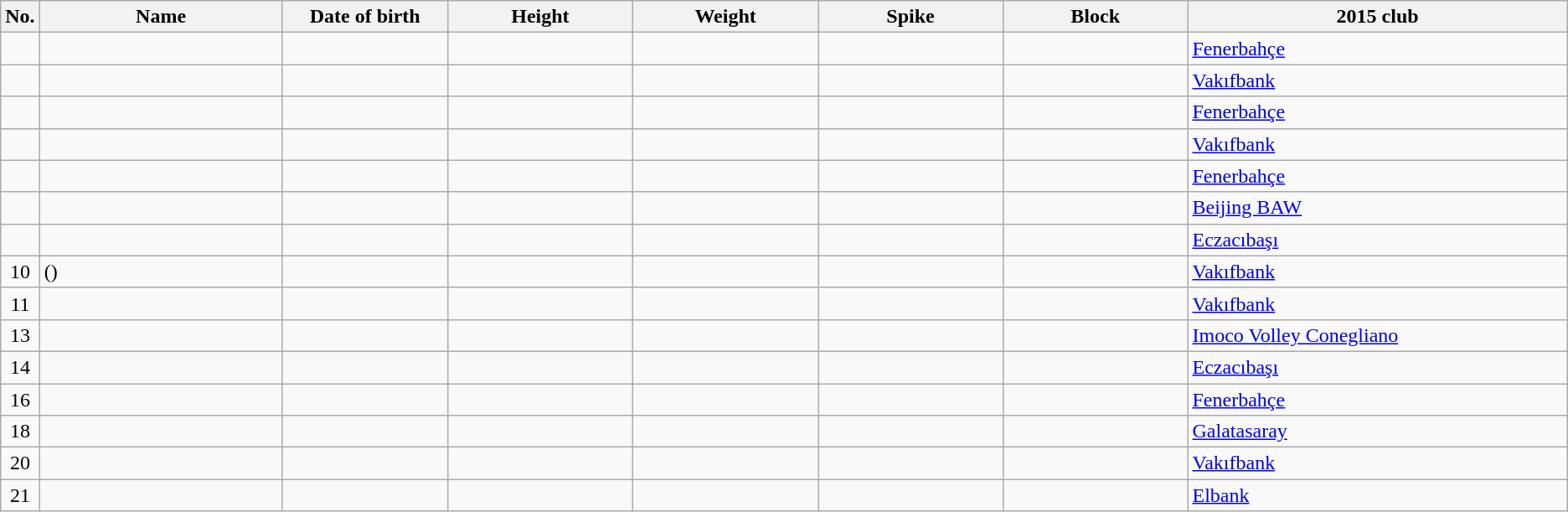<table class="wikitable sortable" style="font-size:100%; text-align:center;">
<tr>
<th>No.</th>
<th style="width:12em">Name</th>
<th style="width:8em">Date of birth</th>
<th style="width:9em">Height</th>
<th style="width:9em">Weight</th>
<th style="width:9em">Spike</th>
<th style="width:9em">Block</th>
<th style="width:19em">2015 club</th>
</tr>
<tr>
<td></td>
<td align=left></td>
<td align=right></td>
<td></td>
<td></td>
<td></td>
<td></td>
<td align=left> <a href='#'>Fenerbahçe</a></td>
</tr>
<tr>
<td></td>
<td align=left></td>
<td align=right></td>
<td></td>
<td></td>
<td></td>
<td></td>
<td align=left> <a href='#'>Vakıfbank</a></td>
</tr>
<tr>
<td></td>
<td align=left></td>
<td align=right></td>
<td></td>
<td></td>
<td></td>
<td></td>
<td align=left> <a href='#'>Fenerbahçe</a></td>
</tr>
<tr>
<td></td>
<td align=left></td>
<td align=right></td>
<td></td>
<td></td>
<td></td>
<td></td>
<td align=left> <a href='#'>Vakıfbank</a></td>
</tr>
<tr>
<td></td>
<td align=left></td>
<td align=right></td>
<td></td>
<td></td>
<td></td>
<td></td>
<td align=left> <a href='#'>Fenerbahçe</a></td>
</tr>
<tr>
<td></td>
<td align=left></td>
<td align=right></td>
<td></td>
<td></td>
<td></td>
<td></td>
<td align=left> <a href='#'>Beijing BAW</a></td>
</tr>
<tr>
<td></td>
<td align=left></td>
<td align=right></td>
<td></td>
<td></td>
<td></td>
<td></td>
<td align=left> <a href='#'>Eczacıbaşı</a></td>
</tr>
<tr>
<td>10</td>
<td align=left> ()</td>
<td align=right></td>
<td></td>
<td></td>
<td></td>
<td></td>
<td align=left> <a href='#'>Vakıfbank</a></td>
</tr>
<tr>
<td>11</td>
<td align=left></td>
<td align=right></td>
<td></td>
<td></td>
<td></td>
<td></td>
<td align=left> <a href='#'>Vakıfbank</a></td>
</tr>
<tr>
<td>13</td>
<td align=left></td>
<td align=right></td>
<td></td>
<td></td>
<td></td>
<td></td>
<td align=left> <a href='#'>Imoco Volley Conegliano</a></td>
</tr>
<tr>
<td>14</td>
<td align=left></td>
<td align=right></td>
<td></td>
<td></td>
<td></td>
<td></td>
<td align=left> <a href='#'>Eczacıbaşı</a></td>
</tr>
<tr>
<td>16</td>
<td align=left></td>
<td align=right></td>
<td></td>
<td></td>
<td></td>
<td></td>
<td align=left> <a href='#'>Fenerbahçe</a></td>
</tr>
<tr>
<td>18</td>
<td align=left></td>
<td align=right></td>
<td></td>
<td></td>
<td></td>
<td></td>
<td align=left> <a href='#'>Galatasaray</a></td>
</tr>
<tr>
<td>20</td>
<td align=left></td>
<td align=right></td>
<td></td>
<td></td>
<td></td>
<td></td>
<td align=left> <a href='#'>Vakıfbank</a></td>
</tr>
<tr>
<td>21</td>
<td align=left></td>
<td align=right></td>
<td></td>
<td></td>
<td></td>
<td></td>
<td align=left> <a href='#'>Elbank</a></td>
</tr>
</table>
